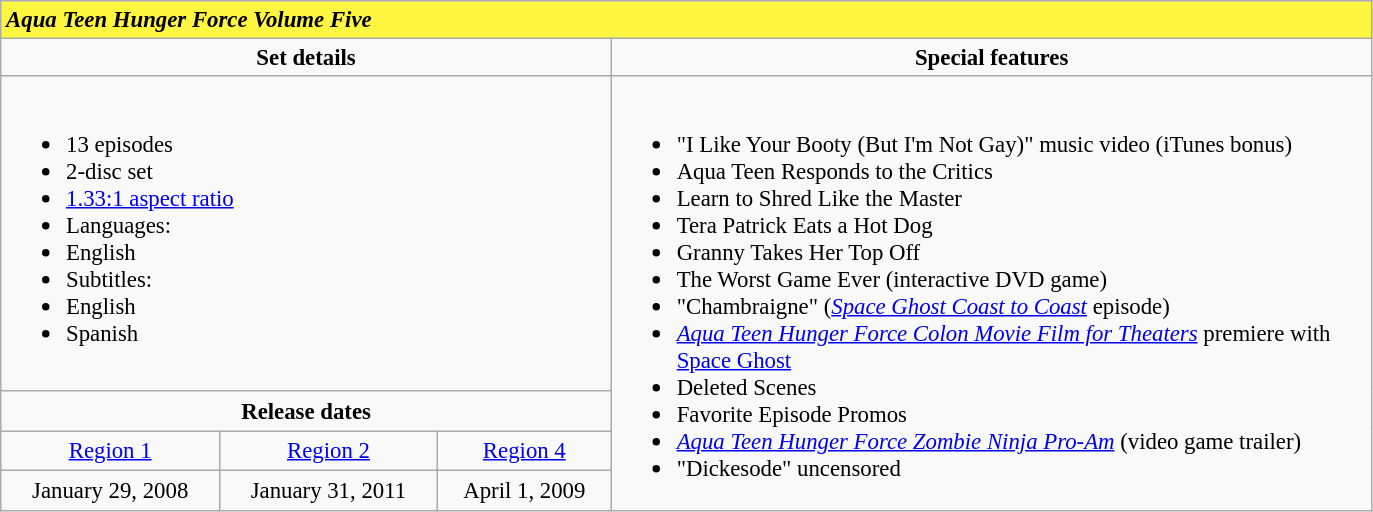<table class="wikitable" style="font-size:95%;">
<tr style="background:#fff641;">
<td colspan="5"><strong><em>Aqua Teen Hunger Force Volume Five</em></strong></td>
</tr>
<tr style="vertical-align:top; text-align:center;">
<td style="width:400px;" colspan="3"><strong>Set details</strong></td>
<td style="width:300px; "><strong>Special features</strong></td>
</tr>
<tr valign="top">
<td colspan="3"  style="text-align:left; width:200px;"><br><ul><li>13 episodes</li><li>2-disc set</li><li><a href='#'>1.33:1 aspect ratio</a></li><li>Languages:</li><li>English</li><li>Subtitles:</li><li>English</li><li>Spanish</li></ul></td>
<td rowspan="4"  style="text-align:left; width:500px;"><br><ul><li>"I Like Your Booty (But I'm Not Gay)" music video (iTunes bonus)</li><li>Aqua Teen Responds to the Critics</li><li>Learn to Shred Like the Master</li><li>Tera Patrick Eats a Hot Dog</li><li>Granny Takes Her Top Off</li><li>The Worst Game Ever (interactive DVD game)</li><li>"Chambraigne" (<em><a href='#'>Space Ghost Coast to Coast</a></em> episode)</li><li><em><a href='#'>Aqua Teen Hunger Force Colon Movie Film for Theaters</a></em> premiere with <a href='#'>Space Ghost</a></li><li>Deleted Scenes</li><li>Favorite Episode Promos</li><li><em><a href='#'>Aqua Teen Hunger Force Zombie Ninja Pro-Am</a></em> (video game trailer)</li><li>"Dickesode" uncensored</li></ul></td>
</tr>
<tr>
<td colspan="3" style="text-align:center;"><strong>Release dates</strong></td>
</tr>
<tr>
<td style="text-align:center;"><a href='#'>Region 1</a></td>
<td style="text-align:center;"><a href='#'>Region 2</a></td>
<td style="text-align:center;"><a href='#'>Region 4</a></td>
</tr>
<tr>
<td style="text-align:center;">January 29, 2008</td>
<td style="text-align:center;">January 31, 2011</td>
<td style="text-align:center;">April 1, 2009</td>
</tr>
</table>
